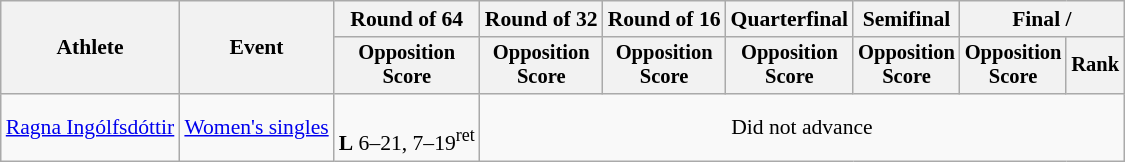<table class=wikitable style="font-size:90%">
<tr>
<th rowspan="2">Athlete</th>
<th rowspan="2">Event</th>
<th>Round of 64</th>
<th>Round of 32</th>
<th>Round of 16</th>
<th>Quarterfinal</th>
<th>Semifinal</th>
<th colspan=2>Final / </th>
</tr>
<tr style="font-size:95%">
<th>Opposition<br>Score</th>
<th>Opposition<br>Score</th>
<th>Opposition<br>Score</th>
<th>Opposition<br>Score</th>
<th>Opposition<br>Score</th>
<th>Opposition<br>Score</th>
<th>Rank</th>
</tr>
<tr align=center>
<td align=left><a href='#'>Ragna Ingólfsdóttir</a></td>
<td align=left><a href='#'>Women's singles</a></td>
<td><br><strong>L</strong> 6–21, 7–19<sup>ret</sup></td>
<td colspan=6>Did not advance</td>
</tr>
</table>
